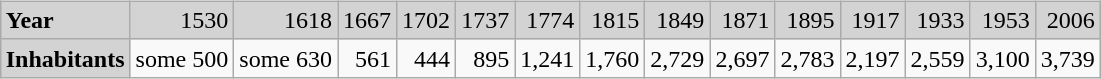<table class="wikitable" style="float:right; clear:right; border-collapse:collapse; margin-left:20px; margin-top:5px; margin-bottom:20px; margin-right:0px;">
<tr align="right" bgcolor="lightgrey">
<td align="left" bgcolor="lightgrey"><strong>Year</strong></td>
<td>1530</td>
<td>1618</td>
<td>1667</td>
<td>1702</td>
<td>1737</td>
<td>1774</td>
<td>1815</td>
<td>1849</td>
<td>1871</td>
<td>1895</td>
<td>1917</td>
<td>1933</td>
<td>1953</td>
<td>2006</td>
</tr>
<tr align="right">
<td align="left" bgcolor="lightgrey"><strong>Inhabitants</strong></td>
<td>some 500</td>
<td>some 630</td>
<td>561</td>
<td>444</td>
<td>895</td>
<td>1,241</td>
<td>1,760</td>
<td>2,729</td>
<td>2,697</td>
<td>2,783</td>
<td>2,197</td>
<td>2,559</td>
<td>3,100</td>
<td>3,739</td>
</tr>
</table>
